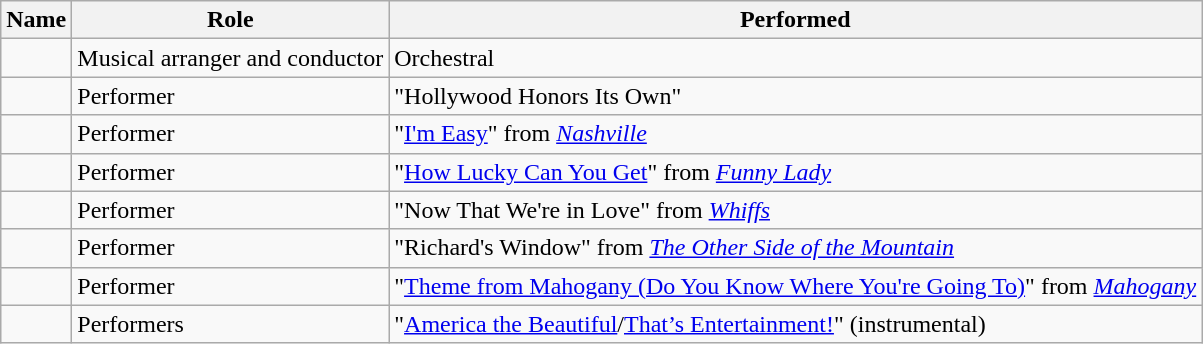<table class="wikitable sortable">
<tr>
<th>Name</th>
<th>Role</th>
<th>Performed</th>
</tr>
<tr>
<td></td>
<td>Musical arranger and conductor</td>
<td>Orchestral</td>
</tr>
<tr>
<td></td>
<td>Performer</td>
<td>"Hollywood Honors Its Own"</td>
</tr>
<tr>
<td></td>
<td>Performer</td>
<td>"<a href='#'>I'm Easy</a>" from <em><a href='#'>Nashville</a></em></td>
</tr>
<tr>
<td></td>
<td>Performer</td>
<td>"<a href='#'>How Lucky Can You Get</a>" from <em><a href='#'>Funny Lady</a></em></td>
</tr>
<tr>
<td></td>
<td>Performer</td>
<td>"Now That We're in Love" from <em><a href='#'>Whiffs</a></em></td>
</tr>
<tr>
<td></td>
<td>Performer</td>
<td>"Richard's Window" from <em><a href='#'>The Other Side of the Mountain</a></em></td>
</tr>
<tr>
<td></td>
<td>Performer</td>
<td>"<a href='#'>Theme from Mahogany (Do You Know Where You're Going To)</a>" from <em><a href='#'>Mahogany</a></em></td>
</tr>
<tr>
<td></td>
<td>Performers</td>
<td>"<a href='#'>America the Beautiful</a>/<a href='#'>That’s Entertainment!</a>" (instrumental)</td>
</tr>
</table>
